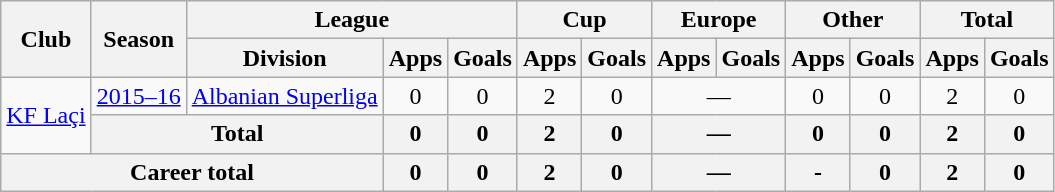<table class="wikitable" style="text-align: center;">
<tr>
<th rowspan="2">Club</th>
<th rowspan="2">Season</th>
<th colspan="3">League</th>
<th colspan="2">Cup</th>
<th colspan="2">Europe</th>
<th colspan="2">Other</th>
<th colspan="2">Total</th>
</tr>
<tr>
<th>Division</th>
<th>Apps</th>
<th>Goals</th>
<th>Apps</th>
<th>Goals</th>
<th>Apps</th>
<th>Goals</th>
<th>Apps</th>
<th>Goals</th>
<th>Apps</th>
<th>Goals</th>
</tr>
<tr>
<td rowspan="2" valign="center"><a href='#'>KF Laçi</a></td>
<td><a href='#'>2015–16</a></td>
<td rowspan="1" valign="center"><a href='#'>Albanian Superliga</a></td>
<td>0</td>
<td>0</td>
<td>2</td>
<td>0</td>
<td colspan="2">—</td>
<td>0</td>
<td>0</td>
<td>2</td>
<td>0</td>
</tr>
<tr>
<th colspan="2">Total</th>
<th>0</th>
<th>0</th>
<th>2</th>
<th>0</th>
<th colspan="2">—</th>
<th>0</th>
<th>0</th>
<th>2</th>
<th>0</th>
</tr>
<tr>
<th colspan="3">Career total</th>
<th>0</th>
<th>0</th>
<th>2</th>
<th>0</th>
<th colspan="2">—</th>
<th>-</th>
<th>0</th>
<th>2</th>
<th>0</th>
</tr>
</table>
